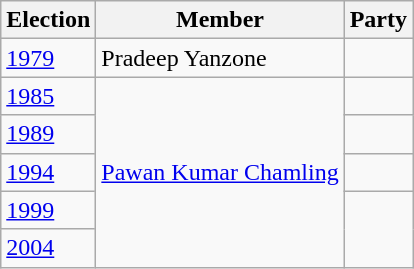<table class="wikitable sortable">
<tr>
<th>Election</th>
<th>Member</th>
<th colspan=2>Party</th>
</tr>
<tr>
<td><a href='#'>1979</a></td>
<td>Pradeep Yanzone</td>
<td></td>
</tr>
<tr>
<td><a href='#'>1985</a></td>
<td rowspan=5><a href='#'>Pawan Kumar Chamling</a></td>
<td></td>
</tr>
<tr>
<td><a href='#'>1989</a></td>
</tr>
<tr>
<td><a href='#'>1994</a></td>
<td></td>
</tr>
<tr>
<td><a href='#'>1999</a></td>
</tr>
<tr>
<td><a href='#'>2004</a></td>
</tr>
</table>
